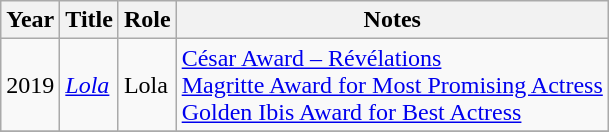<table class="wikitable sortable">
<tr>
<th>Year</th>
<th>Title</th>
<th>Role</th>
<th class="unsortable">Notes</th>
</tr>
<tr>
<td>2019</td>
<td><em><a href='#'>Lola</a></em></td>
<td>Lola</td>
<td><a href='#'>César Award – Révélations</a><br><a href='#'>Magritte Award for Most Promising Actress</a><br><a href='#'>Golden Ibis Award for Best Actress</a></td>
</tr>
<tr>
</tr>
</table>
